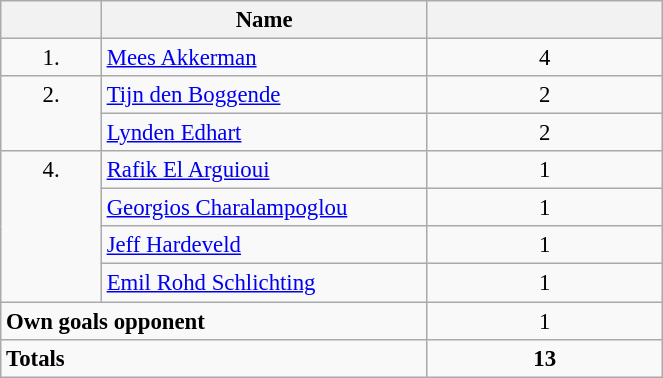<table class="wikitable" style="font-size: 95%; text-align: center;">
<tr>
<th style="width: 60px;"></th>
<th style="width: 210px;">Name</th>
<th style="width: 150px;"></th>
</tr>
<tr>
<td rowspan="1" style="vertical-align: top;">1.</td>
<td style="text-align: left;"><strong></strong> <a href='#'>Mees Akkerman</a></td>
<td>4</td>
</tr>
<tr>
<td rowspan="2" style="vertical-align: top;">2.</td>
<td style="text-align: left;"><strong></strong> <a href='#'>Tijn den Boggende</a></td>
<td>2</td>
</tr>
<tr>
<td style="text-align: left;"><strong></strong> <a href='#'>Lynden Edhart</a></td>
<td>2</td>
</tr>
<tr>
<td rowspan="4" style="vertical-align: top;">4.</td>
<td style="text-align: left;"><strong></strong> <a href='#'>Rafik El Arguioui</a></td>
<td>1</td>
</tr>
<tr>
<td style="text-align: left;"><strong></strong> <a href='#'>Georgios Charalampoglou</a></td>
<td>1</td>
</tr>
<tr>
<td style="text-align: left;"><strong></strong> <a href='#'>Jeff Hardeveld</a></td>
<td>1</td>
</tr>
<tr>
<td style="text-align: left;"><strong></strong> <a href='#'>Emil Rohd Schlichting</a></td>
<td>1</td>
</tr>
<tr>
<td colspan="2" style="text-align: left;"><strong>Own goals opponent</strong></td>
<td>1</td>
</tr>
<tr>
<td colspan="2" style="text-align: left;"><strong>Totals</strong></td>
<td><strong>13</strong></td>
</tr>
</table>
